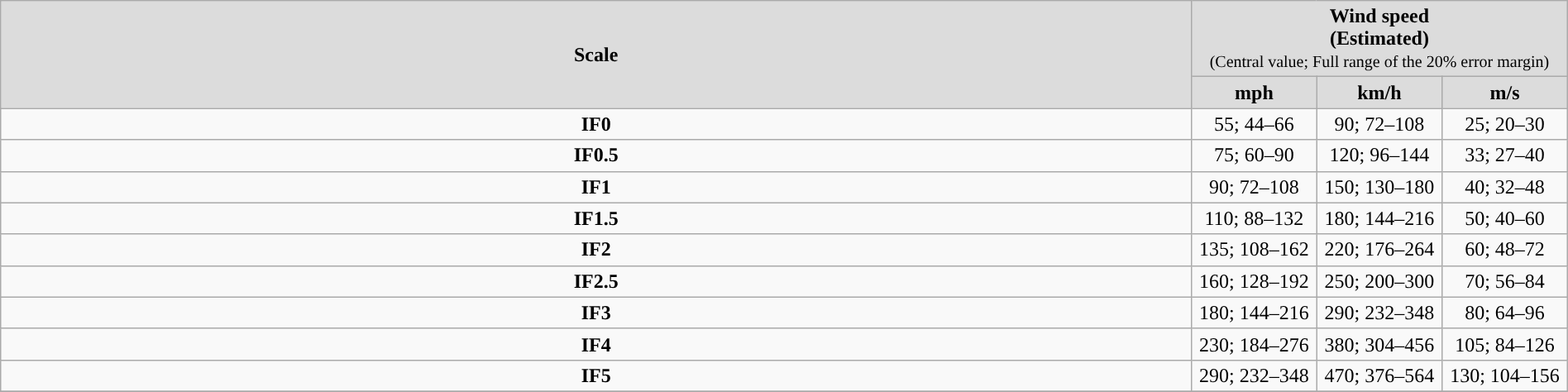<table class="wikitable" width="100%">
<tr style="text-align:center; background:gainsboro;">
<td rowspan="2"><strong>Scale</strong></td>
<td colspan="3"><strong>Wind speed</strong><br><strong>(Estimated)</strong><br><small>(Central value; Full range of the 20% error margin)</small></td>
</tr>
<tr style="text-align:center; background:gainsboro;">
<td><strong>mph</strong></td>
<td><strong>km/h</strong></td>
<td><strong>m/s</strong></td>
</tr>
<tr>
<td align="center"><strong>IF0</strong></td>
<td style="text-align:center; width:8%;">55; 44–66</td>
<td style="text-align:center; width:8%;">90; 72–108</td>
<td style="text-align:center; width:8%;">25; 20–30</td>
</tr>
<tr>
<td align="center"><strong>IF0.5</strong></td>
<td style="text-align:center; width:8%;">75; 60–90</td>
<td style="text-align:center; width:8%;">120; 96–144</td>
<td style="text-align:center; width:8%;">33; 27–40</td>
</tr>
<tr>
<td align="center"><strong>IF1</strong></td>
<td style="text-align:center; width:8%;">90; 72–108</td>
<td style="text-align:center; width:8%;">150; 130–180</td>
<td style="text-align:center; width:8%;">40; 32–48</td>
</tr>
<tr>
<td align="center"><strong>IF1.5</strong></td>
<td style="text-align:center; width:8%;">110; 88–132</td>
<td style="text-align:center; width:8%;">180; 144–216</td>
<td style="text-align:center; width:8%;">50; 40–60</td>
</tr>
<tr>
<td align="center"><strong>IF2</strong></td>
<td style="text-align:center; width:8%;">135; 108–162</td>
<td style="text-align:center; width:8%;">220; 176–264</td>
<td style="text-align:center; width:8%;">60; 48–72</td>
</tr>
<tr>
<td align="center"><strong>IF2.5</strong></td>
<td style="text-align:center; width:8%;">160; 128–192</td>
<td style="text-align:center; width:8%;">250; 200–300</td>
<td style="text-align:center; width:8%;">70; 56–84</td>
</tr>
<tr>
<td align="center"><strong>IF3</strong></td>
<td style="text-align:center; width:8%;">180; 144–216</td>
<td style="text-align:center; width:8%;">290; 232–348</td>
<td style="text-align:center; width:8%;">80; 64–96</td>
</tr>
<tr>
<td align="center"><strong>IF4</strong></td>
<td style="text-align:center; width:8%;">230; 184–276</td>
<td style="text-align:center; width:8%;">380; 304–456</td>
<td style="text-align:center; width:8%;">105; 84–126</td>
</tr>
<tr>
<td align="center"><strong>IF5</strong></td>
<td style="text-align:center; width:8%;">290; 232–348</td>
<td style="text-align:center; width:8%;">470; 376–564</td>
<td style="text-align:center; width:8%;">130; 104–156</td>
</tr>
<tr>
</tr>
</table>
